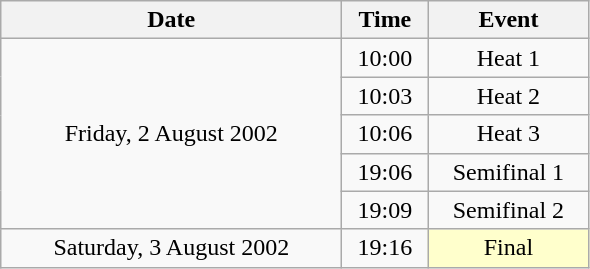<table class = "wikitable" style="text-align:center;">
<tr>
<th width=220>Date</th>
<th width=50>Time</th>
<th width=100>Event</th>
</tr>
<tr>
<td rowspan=5>Friday, 2 August 2002</td>
<td>10:00</td>
<td>Heat 1</td>
</tr>
<tr>
<td>10:03</td>
<td>Heat 2</td>
</tr>
<tr>
<td>10:06</td>
<td>Heat 3</td>
</tr>
<tr>
<td>19:06</td>
<td>Semifinal 1</td>
</tr>
<tr>
<td>19:09</td>
<td>Semifinal 2</td>
</tr>
<tr>
<td>Saturday, 3 August 2002</td>
<td>19:16</td>
<td bgcolor=ffffcc>Final</td>
</tr>
</table>
